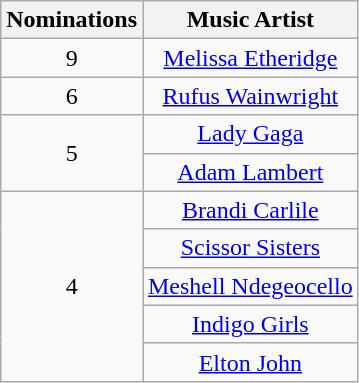<table class="wikitable" style="text-align:center;">
<tr>
<th scope="col" width="9">Nominations</th>
<th scope="col">Music Artist</th>
</tr>
<tr>
<td style="text-align:center">9</td>
<td><a href='#'>Melissa Etheridge</a></td>
</tr>
<tr>
<td>6</td>
<td><a href='#'>Rufus Wainwright</a></td>
</tr>
<tr>
<td rowspan=2>5</td>
<td><a href='#'>Lady Gaga</a></td>
</tr>
<tr>
<td><a href='#'>Adam Lambert</a></td>
</tr>
<tr>
<td rowspan=5>4</td>
<td><a href='#'>Brandi Carlile</a></td>
</tr>
<tr>
<td><a href='#'>Scissor Sisters</a></td>
</tr>
<tr>
<td><a href='#'>Meshell Ndegeocello</a></td>
</tr>
<tr>
<td><a href='#'>Indigo Girls</a></td>
</tr>
<tr>
<td><a href='#'>Elton John</a></td>
</tr>
</table>
